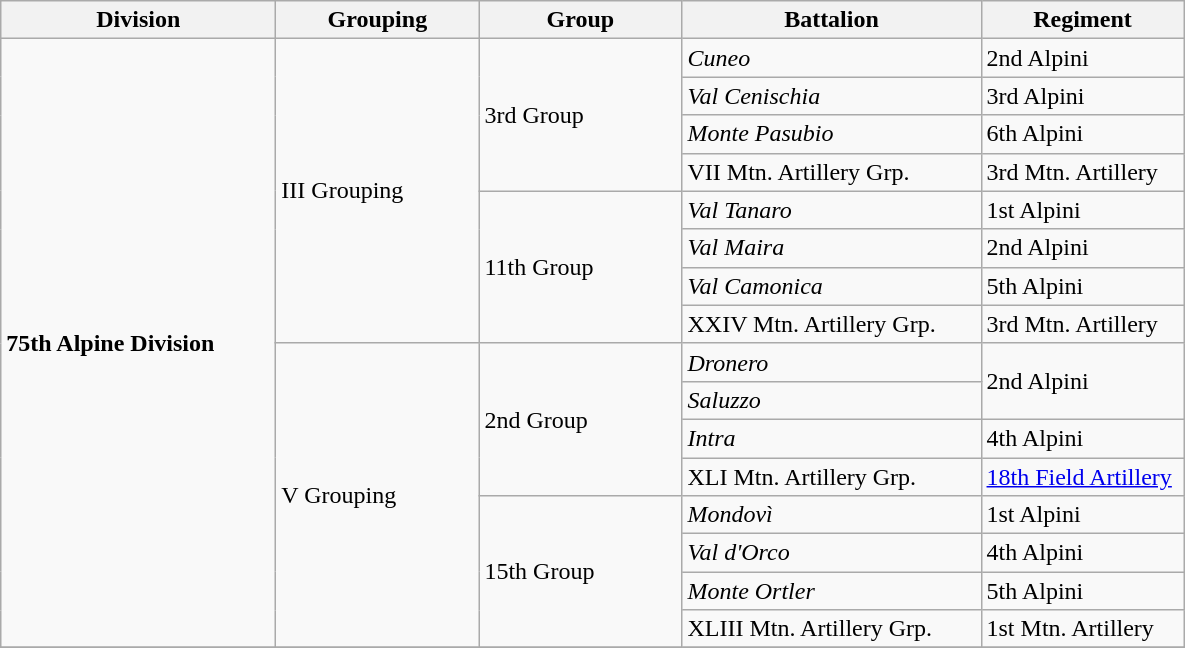<table class="wikitable">
<tr>
<th>Division</th>
<th>Grouping</th>
<th>Group</th>
<th>Battalion</th>
<th>Regiment</th>
</tr>
<tr>
<td rowspan="16" colspan="1" style="text-align: left; width: 11em;"><strong>75th Alpine Division</strong></td>
<td rowspan="8" colspan="1" style="text-align: left; width: 8em;">III Grouping</td>
<td rowspan="4" colspan="1" style="text-align: left; width: 8em;">3rd Group</td>
<td rowspan="1" colspan="1" style="text-align: left; width: 12em;"> <em>Cuneo</em></td>
<td rowspan="1" colspan="1" style="text-align: left; width: 8em;">2nd Alpini</td>
</tr>
<tr>
<td rowspan="1" colspan="1" style="text-align: left;"> <em>Val Cenischia</em></td>
<td rowspan="1" colspan="1" style="text-align: left;">3rd Alpini</td>
</tr>
<tr>
<td rowspan="1" colspan="1" style="text-align: left;"> <em>Monte Pasubio</em></td>
<td rowspan="1" colspan="1" style="text-align: left;">6th Alpini</td>
</tr>
<tr>
<td rowspan="1" colspan="1" style="text-align: left;"> VII Mtn. Artillery Grp.</td>
<td rowspan="1" colspan="1" style="text-align: left;">3rd Mtn. Artillery</td>
</tr>
<tr>
<td rowspan="4" colspan="1" style="text-align: left;">11th Group</td>
<td rowspan="1" colspan="1" style="text-align: left;"> <em>Val Tanaro</em></td>
<td rowspan="1" colspan="1" style="text-align: left;">1st Alpini</td>
</tr>
<tr>
<td rowspan="1" colspan="1" style="text-align: left;"> <em>Val Maira</em></td>
<td rowspan="1" colspan="1" style="text-align: left;">2nd Alpini</td>
</tr>
<tr>
<td rowspan="1" colspan="1" style="text-align: left;"> <em>Val Camonica</em></td>
<td rowspan="1" colspan="1" style="text-align: left;">5th Alpini</td>
</tr>
<tr>
<td rowspan="1" colspan="1" style="text-align: left;"> XXIV Mtn. Artillery Grp.</td>
<td rowspan="1" colspan="1" style="text-align: left;">3rd Mtn. Artillery</td>
</tr>
<tr>
<td rowspan="8" colspan="1" style="text-align: left;">V Grouping</td>
<td rowspan="4" colspan="1" style="text-align: left;">2nd Group</td>
<td rowspan="1" colspan="1" style="text-align: left;"> <em>Dronero</em></td>
<td rowspan="2" colspan="1" style="text-align: left;">2nd Alpini</td>
</tr>
<tr>
<td rowspan="1" colspan="1" style="text-align: left;"> <em>Saluzzo</em></td>
</tr>
<tr>
<td rowspan="1" colspan="1" style="text-align: left;"> <em>Intra</em></td>
<td rowspan="1" colspan="1" style="text-align: left;">4th Alpini</td>
</tr>
<tr>
<td rowspan="1" colspan="1" style="text-align: left;"> XLI Mtn. Artillery Grp.</td>
<td rowspan="1" colspan="1" style="text-align: left;"><a href='#'>18th Field Artillery</a></td>
</tr>
<tr>
<td rowspan="4" colspan="1" style="text-align: left;">15th Group</td>
<td rowspan="1" colspan="1" style="text-align: left;"> <em>Mondovì</em></td>
<td rowspan="1" colspan="1" style="text-align: left;">1st Alpini</td>
</tr>
<tr>
<td rowspan="1" colspan="1" style="text-align: left;"> <em>Val d'Orco</em></td>
<td rowspan="1" colspan="1" style="text-align: left;">4th Alpini</td>
</tr>
<tr>
<td rowspan="1" colspan="1" style="text-align: left;"> <em>Monte Ortler</em></td>
<td rowspan="1" colspan="1" style="text-align: left;">5th Alpini</td>
</tr>
<tr>
<td rowspan="1" colspan="1" style="text-align: left;"> XLIII Mtn. Artillery Grp.</td>
<td rowspan="1" colspan="1" style="text-align: left;">1st Mtn. Artillery</td>
</tr>
<tr>
</tr>
</table>
